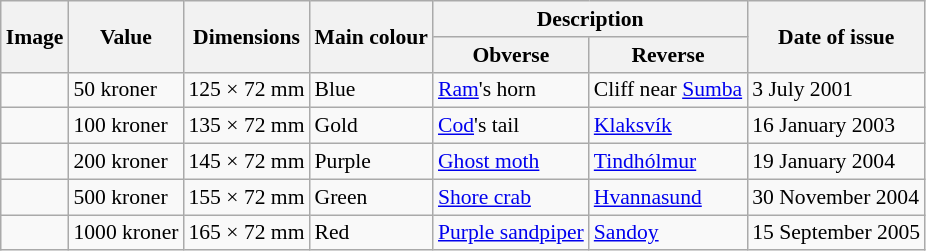<table class="wikitable" style="font-size:90%; border-width:1px;">
<tr>
<th rowspan=2>Image</th>
<th rowspan=2>Value</th>
<th rowspan=2>Dimensions</th>
<th rowspan=2>Main colour</th>
<th colspan=2>Description</th>
<th rowspan="2">Date of issue</th>
</tr>
<tr>
<th>Obverse</th>
<th>Reverse</th>
</tr>
<tr>
<td></td>
<td>50 kroner</td>
<td>125 × 72 mm</td>
<td>Blue</td>
<td><a href='#'>Ram</a>'s horn</td>
<td>Cliff near <a href='#'>Sumba</a></td>
<td>3 July 2001</td>
</tr>
<tr>
<td></td>
<td>100 kroner</td>
<td>135 × 72 mm</td>
<td>Gold</td>
<td><a href='#'>Cod</a>'s tail</td>
<td><a href='#'>Klaksvík</a></td>
<td>16 January 2003</td>
</tr>
<tr>
<td></td>
<td>200 kroner</td>
<td>145 × 72 mm</td>
<td>Purple</td>
<td><a href='#'>Ghost moth</a></td>
<td><a href='#'>Tindhólmur</a></td>
<td>19 January 2004</td>
</tr>
<tr>
<td></td>
<td>500 kroner</td>
<td>155 × 72 mm</td>
<td>Green</td>
<td><a href='#'>Shore crab</a></td>
<td><a href='#'>Hvannasund</a></td>
<td>30 November 2004</td>
</tr>
<tr>
<td></td>
<td>1000 kroner</td>
<td>165 × 72 mm</td>
<td>Red</td>
<td><a href='#'>Purple sandpiper</a></td>
<td><a href='#'>Sandoy</a></td>
<td>15 September 2005</td>
</tr>
</table>
